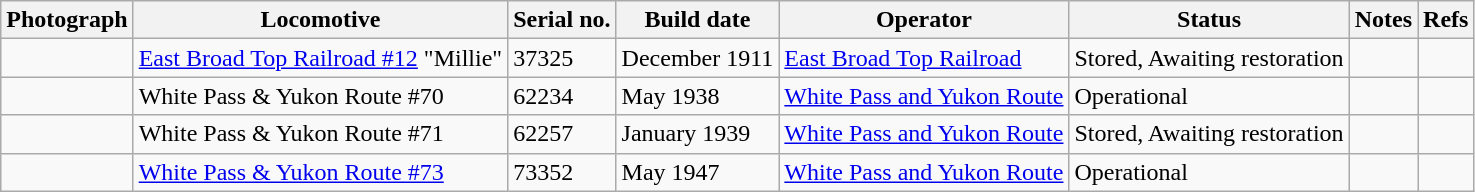<table class="wikitable">
<tr>
<th>Photograph</th>
<th>Locomotive</th>
<th>Serial no.</th>
<th>Build date</th>
<th>Operator</th>
<th>Status</th>
<th>Notes</th>
<th>Refs</th>
</tr>
<tr>
<td></td>
<td><a href='#'>East Broad Top Railroad #12</a> "Millie"</td>
<td>37325</td>
<td>December 1911</td>
<td><a href='#'>East Broad Top Railroad</a></td>
<td>Stored, Awaiting restoration</td>
<td></td>
<td></td>
</tr>
<tr>
<td></td>
<td>White Pass & Yukon Route #70</td>
<td>62234</td>
<td>May 1938</td>
<td><a href='#'>White Pass and Yukon Route</a></td>
<td>Operational</td>
<td></td>
<td></td>
</tr>
<tr>
<td></td>
<td>White Pass & Yukon Route #71</td>
<td>62257</td>
<td>January 1939</td>
<td><a href='#'>White Pass and Yukon Route</a></td>
<td>Stored, Awaiting restoration</td>
<td></td>
<td></td>
</tr>
<tr>
<td></td>
<td><a href='#'>White Pass & Yukon Route #73</a></td>
<td>73352</td>
<td>May 1947</td>
<td><a href='#'>White Pass and Yukon Route</a></td>
<td>Operational</td>
<td></td>
<td></td>
</tr>
</table>
